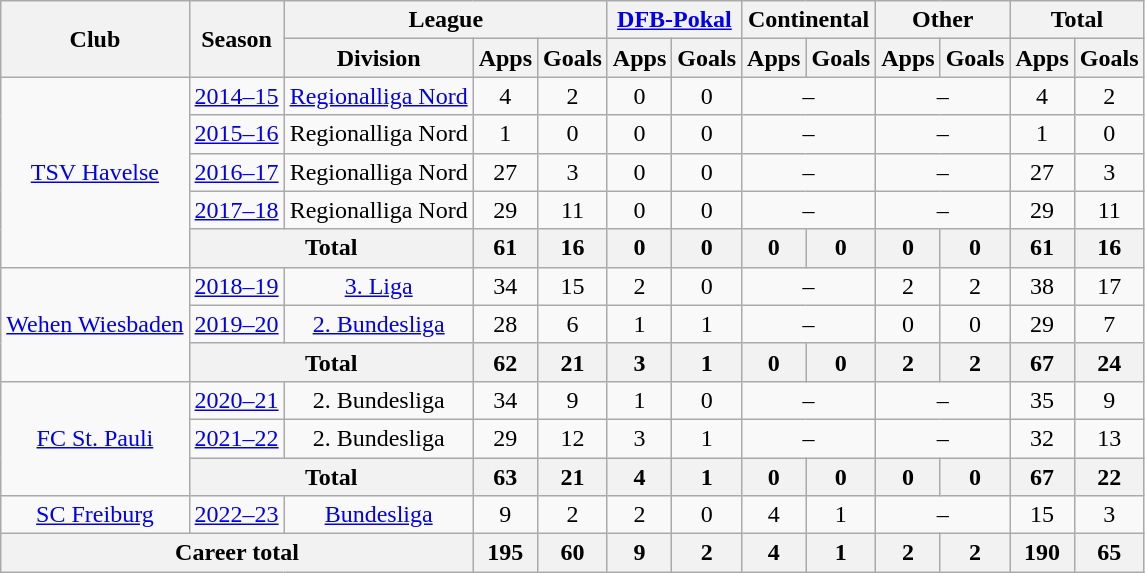<table class=wikitable style=text-align:center>
<tr>
<th rowspan="2">Club</th>
<th rowspan="2">Season</th>
<th colspan="3">League</th>
<th colspan="2"><a href='#'>DFB-Pokal</a></th>
<th colspan="2">Continental</th>
<th colspan="2">Other</th>
<th colspan="2">Total</th>
</tr>
<tr>
<th>Division</th>
<th>Apps</th>
<th>Goals</th>
<th>Apps</th>
<th>Goals</th>
<th>Apps</th>
<th>Goals</th>
<th>Apps</th>
<th>Goals</th>
<th>Apps</th>
<th>Goals</th>
</tr>
<tr>
<td rowspan="5"><a href='#'>TSV Havelse</a></td>
<td><a href='#'>2014–15</a></td>
<td><a href='#'>Regionalliga Nord</a></td>
<td>4</td>
<td>2</td>
<td>0</td>
<td>0</td>
<td colspan="2">–</td>
<td colspan="2">–</td>
<td>4</td>
<td>2</td>
</tr>
<tr>
<td><a href='#'>2015–16</a></td>
<td>Regionalliga Nord</td>
<td>1</td>
<td>0</td>
<td>0</td>
<td>0</td>
<td colspan="2">–</td>
<td colspan="2">–</td>
<td>1</td>
<td>0</td>
</tr>
<tr>
<td><a href='#'>2016–17</a></td>
<td>Regionalliga Nord</td>
<td>27</td>
<td>3</td>
<td>0</td>
<td>0</td>
<td colspan="2">–</td>
<td colspan="2">–</td>
<td>27</td>
<td>3</td>
</tr>
<tr>
<td><a href='#'>2017–18</a></td>
<td>Regionalliga Nord</td>
<td>29</td>
<td>11</td>
<td>0</td>
<td>0</td>
<td colspan="2">–</td>
<td colspan="2">–</td>
<td>29</td>
<td>11</td>
</tr>
<tr>
<th colspan="2">Total</th>
<th>61</th>
<th>16</th>
<th>0</th>
<th>0</th>
<th>0</th>
<th>0</th>
<th>0</th>
<th>0</th>
<th>61</th>
<th>16</th>
</tr>
<tr>
<td rowspan="3"><a href='#'>Wehen Wiesbaden</a></td>
<td><a href='#'>2018–19</a></td>
<td><a href='#'>3. Liga</a></td>
<td>34</td>
<td>15</td>
<td>2</td>
<td>0</td>
<td colspan="2">–</td>
<td>2</td>
<td>2</td>
<td>38</td>
<td>17</td>
</tr>
<tr>
<td><a href='#'>2019–20</a></td>
<td><a href='#'>2. Bundesliga</a></td>
<td>28</td>
<td>6</td>
<td>1</td>
<td>1</td>
<td colspan="2">–</td>
<td>0</td>
<td>0</td>
<td>29</td>
<td>7</td>
</tr>
<tr>
<th colspan="2">Total</th>
<th>62</th>
<th>21</th>
<th>3</th>
<th>1</th>
<th>0</th>
<th>0</th>
<th>2</th>
<th>2</th>
<th>67</th>
<th>24</th>
</tr>
<tr>
<td rowspan="3"><a href='#'>FC St. Pauli</a></td>
<td><a href='#'>2020–21</a></td>
<td>2. Bundesliga</td>
<td>34</td>
<td>9</td>
<td>1</td>
<td>0</td>
<td colspan="2">–</td>
<td colspan="2">–</td>
<td>35</td>
<td>9</td>
</tr>
<tr>
<td><a href='#'>2021–22</a></td>
<td>2. Bundesliga</td>
<td>29</td>
<td>12</td>
<td>3</td>
<td>1</td>
<td colspan="2">–</td>
<td colspan="2">–</td>
<td>32</td>
<td>13</td>
</tr>
<tr>
<th colspan="2">Total</th>
<th>63</th>
<th>21</th>
<th>4</th>
<th>1</th>
<th>0</th>
<th>0</th>
<th>0</th>
<th>0</th>
<th>67</th>
<th>22</th>
</tr>
<tr>
<td><a href='#'>SC Freiburg</a></td>
<td><a href='#'>2022–23</a></td>
<td><a href='#'>Bundesliga</a></td>
<td>9</td>
<td>2</td>
<td>2</td>
<td>0</td>
<td>4</td>
<td>1</td>
<td colspan="2">–</td>
<td>15</td>
<td>3</td>
</tr>
<tr>
<th colspan="3">Career total</th>
<th>195</th>
<th>60</th>
<th>9</th>
<th>2</th>
<th>4</th>
<th>1</th>
<th>2</th>
<th>2</th>
<th>190</th>
<th>65</th>
</tr>
</table>
